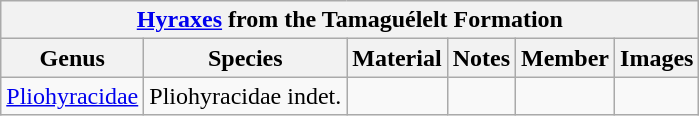<table class="wikitable">
<tr>
<th colspan="6" style="text-align:center"><strong><a href='#'>Hyraxes</a> from the Tamaguélelt Formation</strong></th>
</tr>
<tr>
<th>Genus</th>
<th>Species</th>
<th>Material</th>
<th>Notes</th>
<th>Member</th>
<th>Images</th>
</tr>
<tr>
<td><a href='#'>Pliohyracidae</a></td>
<td>Pliohyracidae indet.</td>
<td></td>
<td></td>
<td></td>
<td></td>
</tr>
</table>
